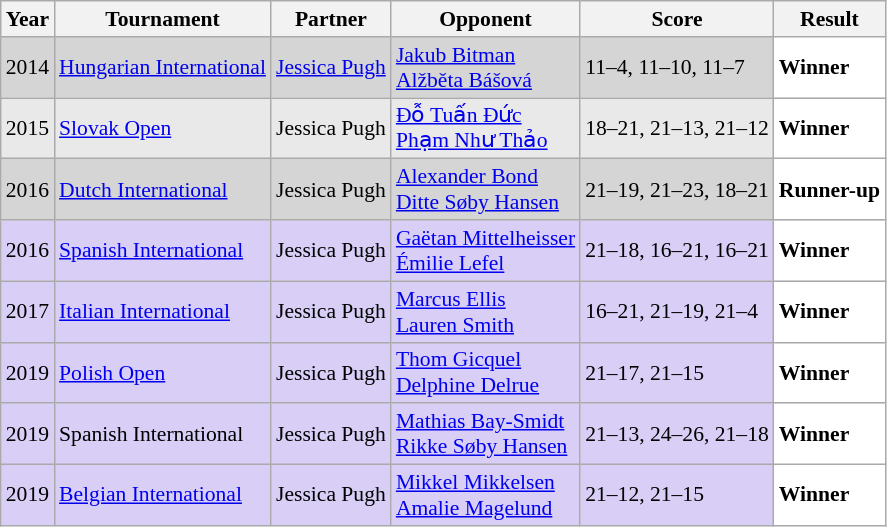<table class="sortable wikitable" style="font-size: 90%;">
<tr>
<th>Year</th>
<th>Tournament</th>
<th>Partner</th>
<th>Opponent</th>
<th>Score</th>
<th>Result</th>
</tr>
<tr style="background:#D5D5D5">
<td align="center">2014</td>
<td align="left"><a href='#'>Hungarian International</a></td>
<td align="left"> <a href='#'>Jessica Pugh</a></td>
<td align="left"> <a href='#'>Jakub Bitman</a><br> <a href='#'>Alžběta Bášová</a></td>
<td align="left">11–4, 11–10, 11–7</td>
<td style="text-align:left; background:white"> <strong>Winner</strong></td>
</tr>
<tr style="background:#E9E9E9">
<td align="center">2015</td>
<td align="left"><a href='#'>Slovak Open</a></td>
<td align="left"> Jessica Pugh</td>
<td align="left"> <a href='#'>Đỗ Tuấn Đức</a><br> <a href='#'>Phạm Như Thảo</a></td>
<td align="left">18–21, 21–13, 21–12</td>
<td style="text-align:left; background:white"> <strong>Winner</strong></td>
</tr>
<tr style="background:#D5D5D5">
<td align="center">2016</td>
<td align="left"><a href='#'>Dutch International</a></td>
<td align="left"> Jessica Pugh</td>
<td align="left"> <a href='#'>Alexander Bond</a><br> <a href='#'>Ditte Søby Hansen</a></td>
<td align="left">21–19, 21–23, 18–21</td>
<td style="text-align:left; background:white"> <strong>Runner-up</strong></td>
</tr>
<tr style="background:#D8CEF6">
<td align="center">2016</td>
<td align="left"><a href='#'>Spanish International</a></td>
<td align="left"> Jessica Pugh</td>
<td align="left"> <a href='#'>Gaëtan Mittelheisser</a><br> <a href='#'>Émilie Lefel</a></td>
<td align="left">21–18, 16–21, 16–21</td>
<td style="text-align:left; background:white"> <strong>Winner</strong></td>
</tr>
<tr style="background:#D8CEF6">
<td align="center">2017</td>
<td align="left"><a href='#'>Italian International</a></td>
<td align="left"> Jessica Pugh</td>
<td align="left"> <a href='#'>Marcus Ellis</a><br> <a href='#'>Lauren Smith</a></td>
<td align="left">16–21, 21–19, 21–4</td>
<td style="text-align:left; background:white"> <strong>Winner</strong></td>
</tr>
<tr style="background:#D8CEF6">
<td align="center">2019</td>
<td align="left"><a href='#'>Polish Open</a></td>
<td align="left"> Jessica Pugh</td>
<td align="left"> <a href='#'>Thom Gicquel</a><br> <a href='#'>Delphine Delrue</a></td>
<td align="left">21–17, 21–15</td>
<td style="text-align:left; background:white"> <strong>Winner</strong></td>
</tr>
<tr style="background:#D8CEF6">
<td align="center">2019</td>
<td align="left">Spanish International</td>
<td align="left"> Jessica Pugh</td>
<td align="left"> <a href='#'>Mathias Bay-Smidt</a><br> <a href='#'>Rikke Søby Hansen</a></td>
<td align="left">21–13, 24–26, 21–18</td>
<td style="text-align:left; background:white"> <strong>Winner</strong></td>
</tr>
<tr style="background:#D8CEF6">
<td align="center">2019</td>
<td align="left"><a href='#'>Belgian International</a></td>
<td align="left"> Jessica Pugh</td>
<td align="left"> <a href='#'>Mikkel Mikkelsen</a><br> <a href='#'>Amalie Magelund</a></td>
<td align="left">21–12, 21–15</td>
<td style="text-align:left; background:white"> <strong>Winner</strong></td>
</tr>
</table>
